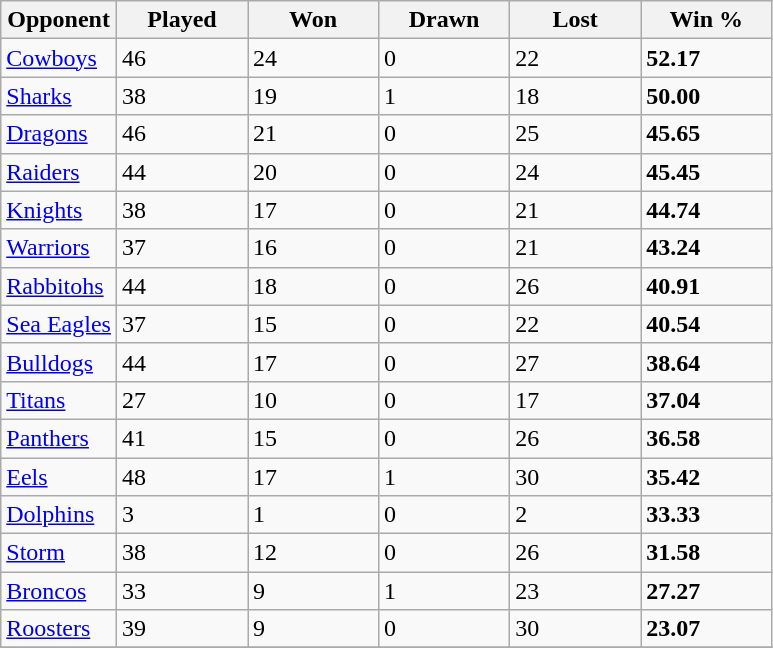<table class="wikitable sortable defaultcenter col1left">
<tr>
<th>Opponent</th>
<th style="width:5em">Played</th>
<th style="width:5em">Won</th>
<th style="width:5em">Drawn</th>
<th style="width:5em">Lost</th>
<th style="width:5em">Win %</th>
</tr>
<tr>
<td> <a href='#'>Cowboys</a></td>
<td>46</td>
<td>24</td>
<td>0</td>
<td>22</td>
<td><strong>52.17</strong></td>
</tr>
<tr>
<td> <a href='#'>Sharks</a></td>
<td>38</td>
<td>19</td>
<td>1</td>
<td>18</td>
<td><strong>50.00</strong></td>
</tr>
<tr>
<td> <a href='#'>Dragons</a></td>
<td>46</td>
<td>21</td>
<td>0</td>
<td>25</td>
<td><strong>45.65</strong></td>
</tr>
<tr>
<td> <a href='#'>Raiders</a></td>
<td>44</td>
<td>20</td>
<td>0</td>
<td>24</td>
<td><strong>45.45</strong></td>
</tr>
<tr>
<td> <a href='#'>Knights</a></td>
<td>38</td>
<td>17</td>
<td>0</td>
<td>21</td>
<td><strong>44.74</strong></td>
</tr>
<tr>
<td> <a href='#'>Warriors</a></td>
<td>37</td>
<td>16</td>
<td>0</td>
<td>21</td>
<td><strong>43.24</strong></td>
</tr>
<tr>
<td> <a href='#'>Rabbitohs</a></td>
<td>44</td>
<td>18</td>
<td>0</td>
<td>26</td>
<td><strong>40.91</strong></td>
</tr>
<tr>
<td> <a href='#'>Sea Eagles</a></td>
<td>37</td>
<td>15</td>
<td>0</td>
<td>22</td>
<td><strong>40.54</strong></td>
</tr>
<tr>
<td> <a href='#'>Bulldogs</a></td>
<td>44</td>
<td>17</td>
<td>0</td>
<td>27</td>
<td><strong>38.64</strong></td>
</tr>
<tr>
<td> <a href='#'>Titans</a></td>
<td>27</td>
<td>10</td>
<td>0</td>
<td>17</td>
<td><strong>37.04</strong></td>
</tr>
<tr>
<td> <a href='#'>Panthers</a></td>
<td>41</td>
<td>15</td>
<td>0</td>
<td>26</td>
<td><strong>36.58</strong></td>
</tr>
<tr>
<td> <a href='#'>Eels</a></td>
<td>48</td>
<td>17</td>
<td>1</td>
<td>30</td>
<td><strong>35.42</strong></td>
</tr>
<tr>
<td> <a href='#'>Dolphins</a></td>
<td>3</td>
<td>1</td>
<td>0</td>
<td>2</td>
<td><strong>33.33</strong></td>
</tr>
<tr>
<td> <a href='#'>Storm</a></td>
<td>38</td>
<td>12</td>
<td>0</td>
<td>26</td>
<td><strong>31.58</strong></td>
</tr>
<tr>
<td> <a href='#'>Broncos</a></td>
<td>33</td>
<td>9</td>
<td>1</td>
<td>23</td>
<td><strong>27.27</strong></td>
</tr>
<tr>
<td> <a href='#'>Roosters</a></td>
<td>39</td>
<td>9</td>
<td>0</td>
<td>30</td>
<td><strong>23.07</strong></td>
</tr>
<tr class="sortbottom">
</tr>
</table>
